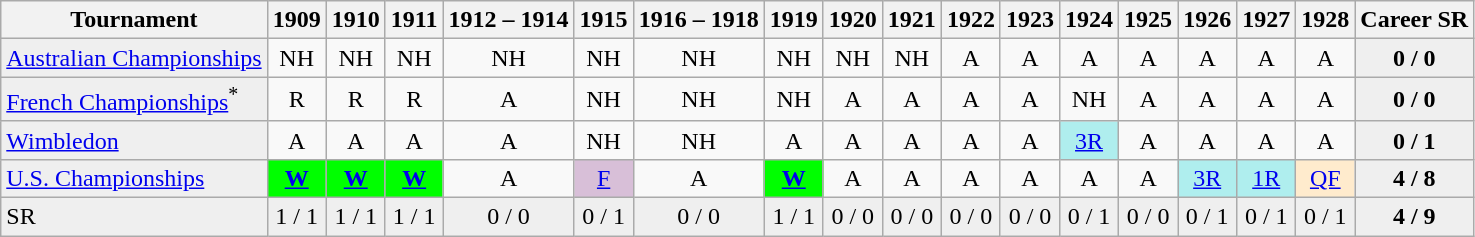<table class="wikitable">
<tr>
<th>Tournament</th>
<th>1909</th>
<th>1910</th>
<th>1911</th>
<th>1912 – 1914</th>
<th>1915</th>
<th>1916 – 1918</th>
<th>1919</th>
<th>1920</th>
<th>1921</th>
<th>1922</th>
<th>1923</th>
<th>1924</th>
<th>1925</th>
<th>1926</th>
<th>1927</th>
<th>1928</th>
<th>Career SR</th>
</tr>
<tr>
<td style="background:#EFEFEF;"><a href='#'>Australian Championships</a></td>
<td align="center">NH</td>
<td align="center">NH</td>
<td align="center">NH</td>
<td align="center">NH</td>
<td align="center">NH</td>
<td align="center">NH</td>
<td align="center">NH</td>
<td align="center">NH</td>
<td align="center">NH</td>
<td align="center">A</td>
<td align="center">A</td>
<td align="center">A</td>
<td align="center">A</td>
<td align="center">A</td>
<td align="center">A</td>
<td align="center">A</td>
<td align="center" style="background:#EFEFEF;"><strong>0 / 0</strong></td>
</tr>
<tr>
<td style="background:#EFEFEF;"><a href='#'>French Championships</a><sup>*</sup></td>
<td align="center">R</td>
<td align="center">R</td>
<td align="center">R</td>
<td align="center">A</td>
<td align="center">NH</td>
<td align="center">NH</td>
<td align="center">NH</td>
<td align="center">A</td>
<td align="center">A</td>
<td align="center">A</td>
<td align="center">A</td>
<td align="center">NH</td>
<td align="center">A</td>
<td align="center">A</td>
<td align="center">A</td>
<td align="center">A</td>
<td align="center" style="background:#EFEFEF;"><strong>0 / 0</strong></td>
</tr>
<tr>
<td style="background:#EFEFEF;"><a href='#'>Wimbledon</a></td>
<td align="center">A</td>
<td align="center">A</td>
<td align="center">A</td>
<td align="center">A</td>
<td align="center">NH</td>
<td align="center">NH</td>
<td align="center">A</td>
<td align="center">A</td>
<td align="center">A</td>
<td align="center">A</td>
<td align="center">A</td>
<td align="center" style="background:#afeeee;"><a href='#'>3R</a></td>
<td align="center">A</td>
<td align="center">A</td>
<td align="center">A</td>
<td align="center">A</td>
<td align="center" style="background:#EFEFEF;"><strong>0 / 1</strong></td>
</tr>
<tr>
<td style="background:#EFEFEF;"><a href='#'>U.S. Championships</a></td>
<td align="center" style="background:#00ff00;"><strong><a href='#'>W</a></strong></td>
<td align="center" style="background:#00ff00;"><strong><a href='#'>W</a></strong></td>
<td align="center" style="background:#00ff00;"><strong><a href='#'>W</a></strong></td>
<td align="center">A</td>
<td align="center" style="background:#D8BFD8;"><a href='#'>F</a></td>
<td align="center">A</td>
<td align="center" style="background:#00ff00;"><strong><a href='#'>W</a></strong></td>
<td align="center">A</td>
<td align="center">A</td>
<td align="center">A</td>
<td align="center">A</td>
<td align="center">A</td>
<td align="center">A</td>
<td align="center" style="background:#afeeee;"><a href='#'>3R</a></td>
<td align="center" style="background:#afeeee;"><a href='#'>1R</a></td>
<td align="center"  style="background:#ffebcd;"><a href='#'>QF</a></td>
<td align="center" style="background:#EFEFEF;"><strong>4 / 8</strong></td>
</tr>
<tr>
<td style="background:#EFEFEF;">SR</td>
<td align="center" style="background:#EFEFEF;">1 / 1</td>
<td align="center" style="background:#EFEFEF;">1 / 1</td>
<td align="center" style="background:#EFEFEF;">1 / 1</td>
<td align="center" style="background:#EFEFEF;">0 / 0</td>
<td align="center" style="background:#EFEFEF;">0 / 1</td>
<td align="center" style="background:#EFEFEF;">0 / 0</td>
<td align="center" style="background:#EFEFEF;">1 / 1</td>
<td align="center" style="background:#EFEFEF;">0 / 0</td>
<td align="center" style="background:#EFEFEF;">0 / 0</td>
<td align="center" style="background:#EFEFEF;">0 / 0</td>
<td align="center" style="background:#EFEFEF;">0 / 0</td>
<td align="center" style="background:#EFEFEF;">0 / 1</td>
<td align="center" style="background:#EFEFEF;">0 / 0</td>
<td align="center" style="background:#EFEFEF;">0 / 1</td>
<td align="center" style="background:#EFEFEF;">0 / 1</td>
<td align="center" style="background:#EFEFEF;">0 / 1</td>
<td align="center" style="background:#EFEFEF;"><strong>4 / 9</strong></td>
</tr>
</table>
